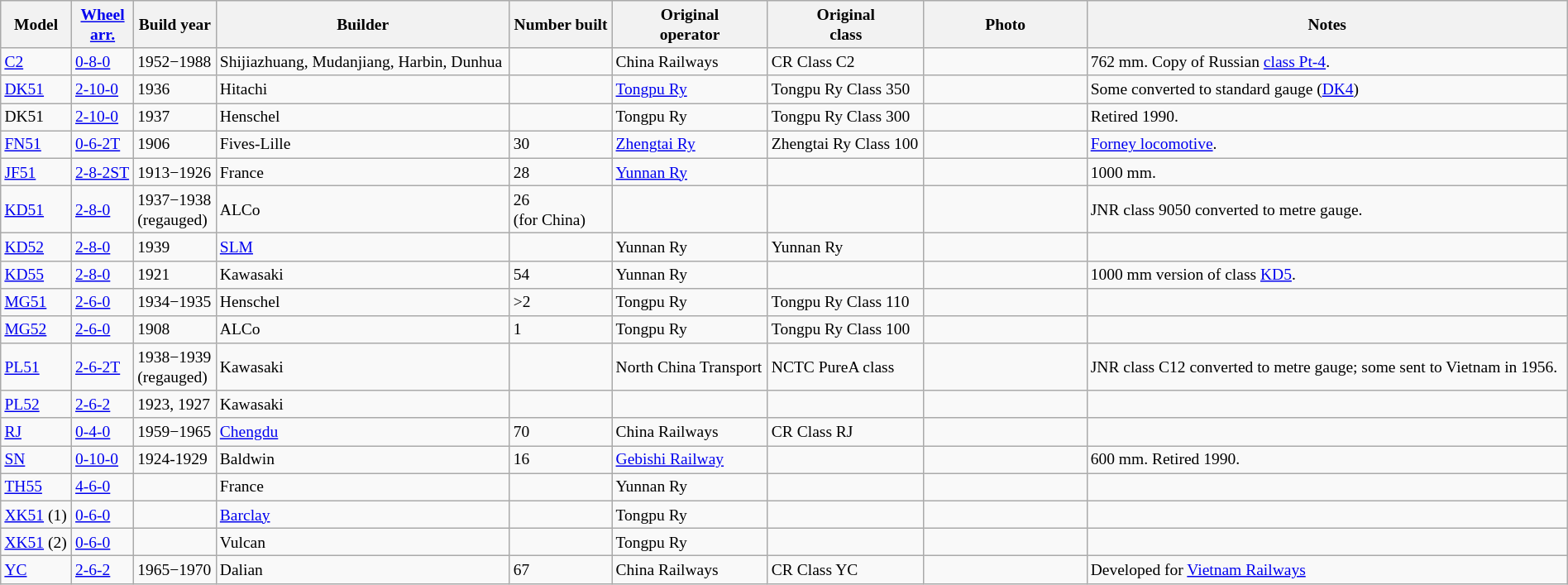<table class="wikitable + sortable"  style="width:100%; font-size: small;">
<tr>
<th>Model</th>
<th><a href='#'>Wheel<br>arr.</a></th>
<th>Build year</th>
<th>Builder</th>
<th>Number built</th>
<th>Original<br>operator</th>
<th>Original<br>class</th>
<th style="width:125px;">Photo</th>
<th>Notes</th>
</tr>
<tr>
<td><a href='#'>C2</a></td>
<td><a href='#'>0-8-0</a></td>
<td>1952−1988</td>
<td>Shijiazhuang, Mudanjiang, Harbin, Dunhua</td>
<td></td>
<td>China Railways</td>
<td>CR Class C2</td>
<td></td>
<td>762 mm. Copy of Russian <a href='#'>class Pt-4</a>.</td>
</tr>
<tr>
<td><a href='#'>DK51</a></td>
<td><a href='#'>2-10-0</a></td>
<td>1936</td>
<td>Hitachi</td>
<td></td>
<td><a href='#'>Tongpu Ry</a></td>
<td>Tongpu Ry Class 350</td>
<td></td>
<td>Some converted to standard gauge (<a href='#'>DK4</a>)</td>
</tr>
<tr>
<td>DK51</td>
<td><a href='#'>2-10-0</a></td>
<td>1937</td>
<td>Henschel</td>
<td></td>
<td>Tongpu Ry</td>
<td>Tongpu Ry Class 300</td>
<td></td>
<td>Retired 1990.</td>
</tr>
<tr>
<td><a href='#'>FN51</a></td>
<td><a href='#'>0-6-2T</a></td>
<td>1906</td>
<td>Fives-Lille</td>
<td>30</td>
<td><a href='#'>Zhengtai Ry</a></td>
<td>Zhengtai Ry Class 100</td>
<td></td>
<td><a href='#'>Forney locomotive</a>.</td>
</tr>
<tr>
<td><a href='#'>JF51</a></td>
<td><a href='#'>2-8-2ST</a></td>
<td>1913−1926</td>
<td>France</td>
<td>28</td>
<td><a href='#'>Yunnan Ry</a></td>
<td></td>
<td></td>
<td>1000 mm.</td>
</tr>
<tr>
<td><a href='#'>KD51</a></td>
<td><a href='#'>2-8-0</a></td>
<td>1937−1938<br>(regauged)</td>
<td>ALCo</td>
<td>26<br>(for China)</td>
<td></td>
<td></td>
<td></td>
<td>JNR class 9050 converted to metre gauge.</td>
</tr>
<tr>
<td><a href='#'>KD52</a></td>
<td><a href='#'>2-8-0</a></td>
<td>1939</td>
<td><a href='#'>SLM</a></td>
<td></td>
<td>Yunnan Ry</td>
<td>Yunnan Ry</td>
<td></td>
<td></td>
</tr>
<tr>
<td><a href='#'>KD55</a></td>
<td><a href='#'>2-8-0</a></td>
<td>1921</td>
<td>Kawasaki</td>
<td>54</td>
<td>Yunnan Ry</td>
<td></td>
<td></td>
<td>1000 mm version of class <a href='#'>KD5</a>.</td>
</tr>
<tr>
<td><a href='#'>MG51</a></td>
<td><a href='#'>2-6-0</a></td>
<td>1934−1935</td>
<td>Henschel</td>
<td>>2</td>
<td>Tongpu Ry</td>
<td>Tongpu Ry Class 110</td>
<td></td>
<td></td>
</tr>
<tr>
<td><a href='#'>MG52</a></td>
<td><a href='#'>2-6-0</a></td>
<td>1908</td>
<td>ALCo</td>
<td>1</td>
<td>Tongpu Ry</td>
<td>Tongpu Ry Class 100</td>
<td></td>
<td></td>
</tr>
<tr>
<td><a href='#'>PL51</a></td>
<td><a href='#'>2-6-2T</a></td>
<td>1938−1939<br>(regauged)</td>
<td>Kawasaki</td>
<td></td>
<td>North China Transport</td>
<td>NCTC PureA class</td>
<td></td>
<td>JNR class C12 converted to metre gauge; some sent to Vietnam in 1956.</td>
</tr>
<tr>
<td><a href='#'>PL52</a></td>
<td><a href='#'>2-6-2</a></td>
<td>1923, 1927</td>
<td>Kawasaki</td>
<td></td>
<td></td>
<td></td>
<td></td>
<td></td>
</tr>
<tr>
<td><a href='#'>RJ</a></td>
<td><a href='#'>0-4-0</a></td>
<td>1959−1965</td>
<td><a href='#'>Chengdu</a></td>
<td>70</td>
<td>China Railways</td>
<td>CR Class RJ</td>
<td></td>
<td></td>
</tr>
<tr>
<td><a href='#'>SN</a></td>
<td><a href='#'>0-10-0</a></td>
<td>1924-1929</td>
<td>Baldwin</td>
<td>16</td>
<td><a href='#'>Gebishi Railway</a></td>
<td></td>
<td></td>
<td>600 mm. Retired 1990.</td>
</tr>
<tr>
<td><a href='#'>TH55</a></td>
<td><a href='#'>4-6-0</a></td>
<td></td>
<td>France</td>
<td></td>
<td>Yunnan Ry</td>
<td></td>
<td></td>
<td></td>
</tr>
<tr>
<td><a href='#'>XK51</a> (1)</td>
<td><a href='#'>0-6-0</a></td>
<td></td>
<td><a href='#'>Barclay</a></td>
<td></td>
<td>Tongpu Ry</td>
<td></td>
<td></td>
<td></td>
</tr>
<tr>
<td><a href='#'>XK51</a> (2)</td>
<td><a href='#'>0-6-0</a></td>
<td></td>
<td>Vulcan</td>
<td></td>
<td>Tongpu Ry</td>
<td></td>
<td></td>
<td></td>
</tr>
<tr>
<td><a href='#'>YC</a></td>
<td><a href='#'>2-6-2</a></td>
<td>1965−1970</td>
<td>Dalian</td>
<td>67</td>
<td>China Railways</td>
<td>CR Class YC</td>
<td></td>
<td>Developed for <a href='#'>Vietnam Railways</a></td>
</tr>
</table>
